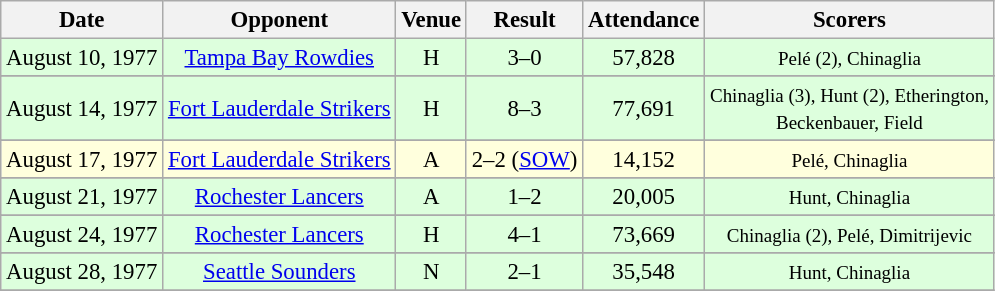<table class="wikitable" style="font-size:95%; text-align:center">
<tr>
<th>Date</th>
<th>Opponent</th>
<th>Venue</th>
<th>Result</th>
<th>Attendance</th>
<th>Scorers</th>
</tr>
<tr bgcolor="#ddffdd">
<td>August 10, 1977</td>
<td><a href='#'>Tampa Bay Rowdies</a></td>
<td>H</td>
<td>3–0</td>
<td>57,828</td>
<td><small>Pelé (2), Chinaglia</small></td>
</tr>
<tr>
</tr>
<tr bgcolor="#ddffdd">
<td>August 14, 1977</td>
<td><a href='#'>Fort Lauderdale Strikers</a></td>
<td>H</td>
<td>8–3</td>
<td>77,691</td>
<td><small>Chinaglia (3), Hunt (2), Etherington,<br> Beckenbauer, Field</small></td>
</tr>
<tr>
</tr>
<tr bgcolor="#ffffdd">
<td>August 17, 1977</td>
<td><a href='#'>Fort Lauderdale Strikers</a></td>
<td>A</td>
<td>2–2 (<a href='#'>SOW</a>)</td>
<td>14,152</td>
<td><small>Pelé, Chinaglia</small></td>
</tr>
<tr>
</tr>
<tr bgcolor="#ddffdd">
<td>August 21, 1977</td>
<td><a href='#'>Rochester Lancers</a></td>
<td>A</td>
<td>1–2</td>
<td>20,005</td>
<td><small>Hunt, Chinaglia</small></td>
</tr>
<tr>
</tr>
<tr bgcolor="#ddffdd">
<td>August 24, 1977</td>
<td><a href='#'>Rochester Lancers</a></td>
<td>H</td>
<td>4–1</td>
<td>73,669</td>
<td><small>Chinaglia (2), Pelé, Dimitrijevic</small></td>
</tr>
<tr>
</tr>
<tr bgcolor="#ddffdd">
<td>August 28, 1977</td>
<td><a href='#'>Seattle Sounders</a></td>
<td>N</td>
<td>2–1</td>
<td>35,548</td>
<td><small>Hunt, Chinaglia</small></td>
</tr>
<tr>
</tr>
</table>
